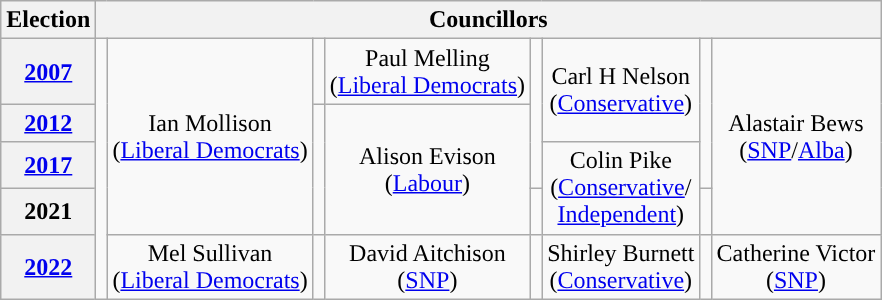<table class="wikitable" style="text-align:center">
<tr>
<th>Election</th>
<th colspan=8>Councillors</th>
</tr>
<tr>
<th><a href='#'>2007</a></th>
<td rowspan=5; style="background-color: "></td>
<td rowspan=4>Ian Mollison<br>(<a href='#'>Liberal Democrats</a>)</td>
<td rowspan=1; style="background-color: "></td>
<td rowspan=1>Paul Melling<br>(<a href='#'>Liberal Democrats</a>)</td>
<td rowspan=3; style="background-color: "></td>
<td rowspan=2>Carl H Nelson<br>(<a href='#'>Conservative</a>)</td>
<td rowspan=3; style="background-color: "></td>
<td rowspan=4>Alastair Bews<br>(<a href='#'>SNP</a>/<a href='#'>Alba</a>)</td>
</tr>
<tr>
<th><a href='#'>2012</a></th>
<td rowspan=3; style="background-color: "></td>
<td rowspan=3>Alison Evison<br>(<a href='#'>Labour</a>)</td>
</tr>
<tr>
<th><a href='#'>2017</a></th>
<td rowspan=2>Colin Pike<br>(<a href='#'>Conservative</a>/<br><a href='#'>Independent</a>)</td>
</tr>
<tr>
<th>2021</th>
<td rowspan=1; style="background-color: "></td>
<td rowspan=1; style="background-color: "></td>
</tr>
<tr>
<th><a href='#'>2022</a></th>
<td rowspan=1>Mel Sullivan<br>(<a href='#'>Liberal Democrats</a>)</td>
<td rowspan=1; style="background-color: "></td>
<td rowspan=1>David Aitchison<br>(<a href='#'>SNP</a>)</td>
<td rowspan=1; style="background-color: "></td>
<td rowspan=1>Shirley Burnett<br>(<a href='#'>Conservative</a>)</td>
<td rowspan=1; style="background-color: "></td>
<td rowspan=1>Catherine Victor<br>(<a href='#'>SNP</a>)</td>
</tr>
</table>
